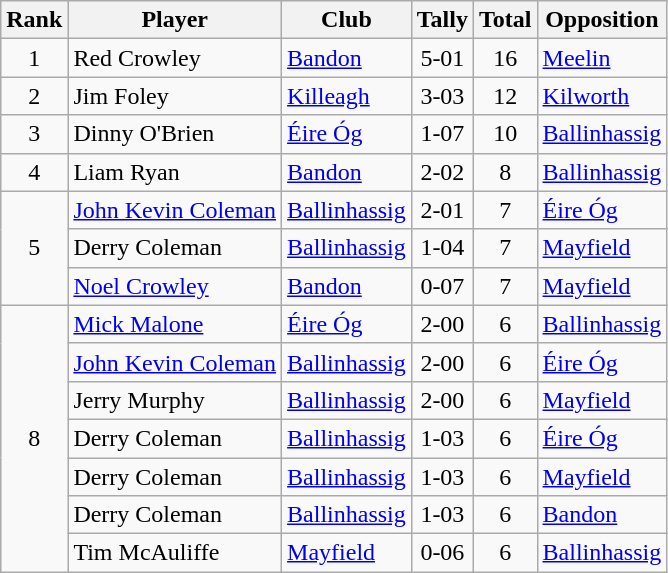<table class="wikitable">
<tr>
<th>Rank</th>
<th>Player</th>
<th>Club</th>
<th>Tally</th>
<th>Total</th>
<th>Opposition</th>
</tr>
<tr>
<td rowspan="1" style="text-align:center;">1</td>
<td>Red Crowley</td>
<td><a href='#'>Bandon</a></td>
<td align=center>5-01</td>
<td align=center>16</td>
<td><a href='#'>Meelin</a></td>
</tr>
<tr>
<td rowspan="1" style="text-align:center;">2</td>
<td>Jim Foley</td>
<td><a href='#'>Killeagh</a></td>
<td align=center>3-03</td>
<td align=center>12</td>
<td><a href='#'>Kilworth</a></td>
</tr>
<tr>
<td rowspan="1" style="text-align:center;">3</td>
<td>Dinny O'Brien</td>
<td><a href='#'>Éire Óg</a></td>
<td align=center>1-07</td>
<td align=center>10</td>
<td><a href='#'>Ballinhassig</a></td>
</tr>
<tr>
<td rowspan="1" style="text-align:center;">4</td>
<td>Liam Ryan</td>
<td><a href='#'>Bandon</a></td>
<td align=center>2-02</td>
<td align=center>8</td>
<td><a href='#'>Ballinhassig</a></td>
</tr>
<tr>
<td rowspan="3" style="text-align:center;">5</td>
<td><a href='#'>John Kevin Coleman</a></td>
<td><a href='#'>Ballinhassig</a></td>
<td align=center>2-01</td>
<td align=center>7</td>
<td><a href='#'>Éire Óg</a></td>
</tr>
<tr>
<td>Derry Coleman</td>
<td><a href='#'>Ballinhassig</a></td>
<td align=center>1-04</td>
<td align=center>7</td>
<td><a href='#'>Mayfield</a></td>
</tr>
<tr>
<td><a href='#'>Noel Crowley</a></td>
<td><a href='#'>Bandon</a></td>
<td align=center>0-07</td>
<td align=center>7</td>
<td><a href='#'>Mayfield</a></td>
</tr>
<tr>
<td rowspan="7" style="text-align:center;">8</td>
<td><a href='#'>Mick Malone</a></td>
<td><a href='#'>Éire Óg</a></td>
<td align=center>2-00</td>
<td align=center>6</td>
<td><a href='#'>Ballinhassig</a></td>
</tr>
<tr>
<td><a href='#'>John Kevin Coleman</a></td>
<td><a href='#'>Ballinhassig</a></td>
<td align=center>2-00</td>
<td align=center>6</td>
<td><a href='#'>Éire Óg</a></td>
</tr>
<tr>
<td>Jerry Murphy</td>
<td><a href='#'>Ballinhassig</a></td>
<td align=center>2-00</td>
<td align=center>6</td>
<td><a href='#'>Mayfield</a></td>
</tr>
<tr>
<td>Derry Coleman</td>
<td><a href='#'>Ballinhassig</a></td>
<td align=center>1-03</td>
<td align=center>6</td>
<td><a href='#'>Éire Óg</a></td>
</tr>
<tr>
<td>Derry Coleman</td>
<td><a href='#'>Ballinhassig</a></td>
<td align=center>1-03</td>
<td align=center>6</td>
<td><a href='#'>Mayfield</a></td>
</tr>
<tr>
<td>Derry Coleman</td>
<td><a href='#'>Ballinhassig</a></td>
<td align=center>1-03</td>
<td align=center>6</td>
<td><a href='#'>Bandon</a></td>
</tr>
<tr>
<td>Tim McAuliffe</td>
<td><a href='#'>Mayfield</a></td>
<td align=center>0-06</td>
<td align=center>6</td>
<td><a href='#'>Ballinhassig</a></td>
</tr>
</table>
